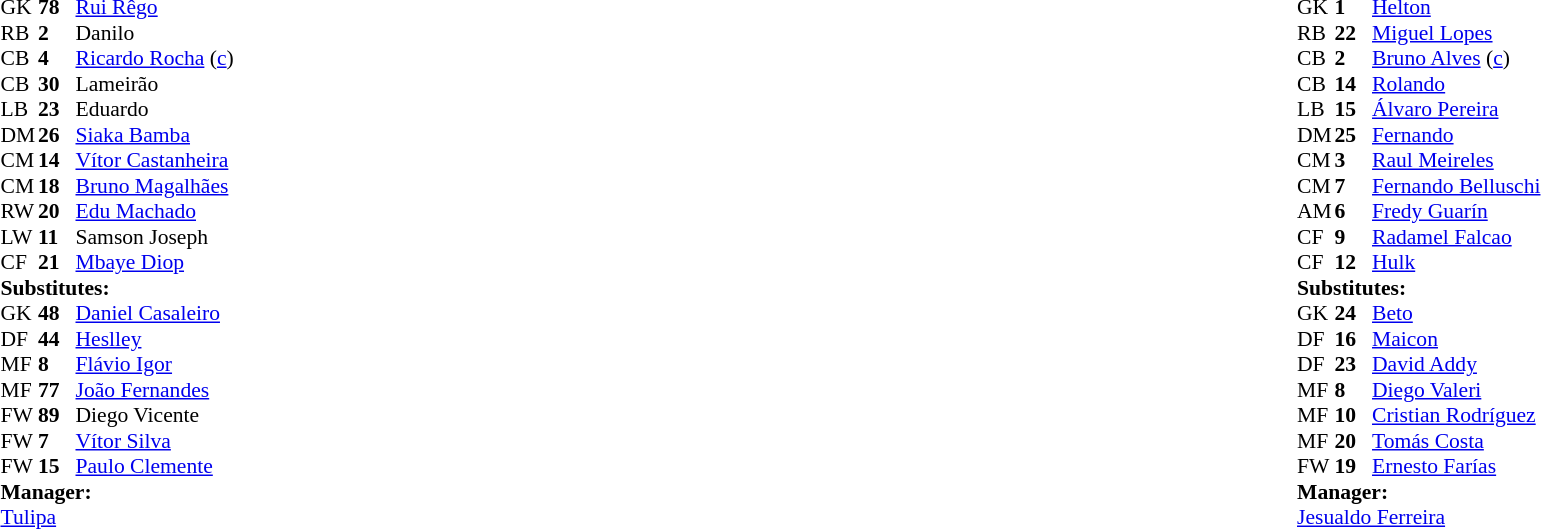<table width="100%">
<tr>
<td valign="top" width="50%"><br><table style="font-size: 90%" cellspacing="0" cellpadding="0">
<tr>
<td colspan="4"></td>
</tr>
<tr>
<th width=25></th>
<th width=25></th>
</tr>
<tr>
<td>GK</td>
<td><strong>78</strong></td>
<td> <a href='#'>Rui Rêgo</a></td>
</tr>
<tr>
<td>RB</td>
<td><strong>2</strong></td>
<td> Danilo</td>
<td></td>
</tr>
<tr>
<td>CB</td>
<td><strong>4</strong></td>
<td> <a href='#'>Ricardo Rocha</a> (<a href='#'>c</a>)</td>
<td></td>
</tr>
<tr>
<td>CB</td>
<td><strong>30</strong></td>
<td> Lameirão</td>
</tr>
<tr>
<td>LB</td>
<td><strong>23</strong></td>
<td> Eduardo</td>
<td></td>
</tr>
<tr>
<td>DM</td>
<td><strong>26</strong></td>
<td> <a href='#'>Siaka Bamba</a></td>
</tr>
<tr>
<td>CM</td>
<td><strong>14</strong></td>
<td> <a href='#'>Vítor Castanheira</a></td>
<td></td>
<td></td>
</tr>
<tr>
<td>CM</td>
<td><strong>18</strong></td>
<td> <a href='#'>Bruno Magalhães</a></td>
<td></td>
</tr>
<tr>
<td>RW</td>
<td><strong>20</strong></td>
<td> <a href='#'>Edu Machado</a></td>
</tr>
<tr>
<td>LW</td>
<td><strong>11</strong></td>
<td> Samson Joseph</td>
<td></td>
<td></td>
</tr>
<tr>
<td>CF</td>
<td><strong>21</strong></td>
<td> <a href='#'>Mbaye Diop</a></td>
<td></td>
<td></td>
</tr>
<tr>
<td colspan=3><strong>Substitutes:</strong></td>
</tr>
<tr>
<td>GK</td>
<td><strong>48</strong></td>
<td> <a href='#'>Daniel Casaleiro</a></td>
</tr>
<tr>
<td>DF</td>
<td><strong>44</strong></td>
<td> <a href='#'>Heslley</a></td>
</tr>
<tr>
<td>MF</td>
<td><strong>8</strong></td>
<td> <a href='#'>Flávio Igor</a></td>
<td></td>
<td></td>
</tr>
<tr>
<td>MF</td>
<td><strong>77</strong></td>
<td> <a href='#'>João Fernandes</a></td>
</tr>
<tr>
<td>FW</td>
<td><strong>89</strong></td>
<td> Diego Vicente</td>
<td></td>
<td></td>
</tr>
<tr>
<td>FW</td>
<td><strong>7</strong></td>
<td> <a href='#'>Vítor Silva</a></td>
</tr>
<tr>
<td>FW</td>
<td><strong>15</strong></td>
<td> <a href='#'>Paulo Clemente</a></td>
<td></td>
<td></td>
</tr>
<tr>
<td colspan=3><strong>Manager:</strong></td>
</tr>
<tr>
<td colspan=4> <a href='#'>Tulipa</a></td>
</tr>
</table>
</td>
<td valign="top"></td>
<td valign="top" width="50%"><br><table style="font-size: 90%" cellspacing="0" cellpadding="0" align=center>
<tr>
<td colspan="4"></td>
</tr>
<tr>
<th width=25></th>
<th width=25></th>
</tr>
<tr>
<td>GK</td>
<td><strong>1</strong></td>
<td> <a href='#'>Helton</a></td>
</tr>
<tr>
<td>RB</td>
<td><strong>22</strong></td>
<td> <a href='#'>Miguel Lopes</a></td>
<td></td>
<td></td>
</tr>
<tr>
<td>CB</td>
<td><strong>2</strong></td>
<td> <a href='#'>Bruno Alves</a> (<a href='#'>c</a>)</td>
<td></td>
</tr>
<tr>
<td>CB</td>
<td><strong>14</strong></td>
<td> <a href='#'>Rolando</a></td>
</tr>
<tr>
<td>LB</td>
<td><strong>15</strong></td>
<td> <a href='#'>Álvaro Pereira</a></td>
</tr>
<tr>
<td>DM</td>
<td><strong>25</strong></td>
<td> <a href='#'>Fernando</a></td>
</tr>
<tr>
<td>CM</td>
<td><strong>3</strong></td>
<td> <a href='#'>Raul Meireles</a></td>
<td></td>
<td></td>
</tr>
<tr>
<td>CM</td>
<td><strong>7</strong></td>
<td> <a href='#'>Fernando Belluschi</a></td>
</tr>
<tr>
<td>AM</td>
<td><strong>6</strong></td>
<td> <a href='#'>Fredy Guarín</a></td>
<td></td>
<td></td>
</tr>
<tr>
<td>CF</td>
<td><strong>9</strong></td>
<td> <a href='#'>Radamel Falcao</a></td>
</tr>
<tr>
<td>CF</td>
<td><strong>12</strong></td>
<td> <a href='#'>Hulk</a></td>
</tr>
<tr>
<td colspan=3><strong>Substitutes:</strong></td>
</tr>
<tr>
<td>GK</td>
<td><strong>24</strong></td>
<td> <a href='#'>Beto</a></td>
</tr>
<tr>
<td>DF</td>
<td><strong>16</strong></td>
<td> <a href='#'>Maicon</a></td>
</tr>
<tr>
<td>DF</td>
<td><strong>23</strong></td>
<td> <a href='#'>David Addy</a></td>
</tr>
<tr>
<td>MF</td>
<td><strong>8</strong></td>
<td> <a href='#'>Diego Valeri</a></td>
<td></td>
<td></td>
</tr>
<tr>
<td>MF</td>
<td><strong>10</strong></td>
<td> <a href='#'>Cristian Rodríguez</a></td>
<td></td>
<td></td>
</tr>
<tr>
<td>MF</td>
<td><strong>20</strong></td>
<td> <a href='#'>Tomás Costa</a></td>
<td></td>
<td></td>
</tr>
<tr>
<td>FW</td>
<td><strong>19</strong></td>
<td> <a href='#'>Ernesto Farías</a></td>
</tr>
<tr>
<td colspan=3><strong>Manager:</strong></td>
</tr>
<tr>
<td colspan=4> <a href='#'>Jesualdo Ferreira</a></td>
</tr>
</table>
</td>
</tr>
</table>
